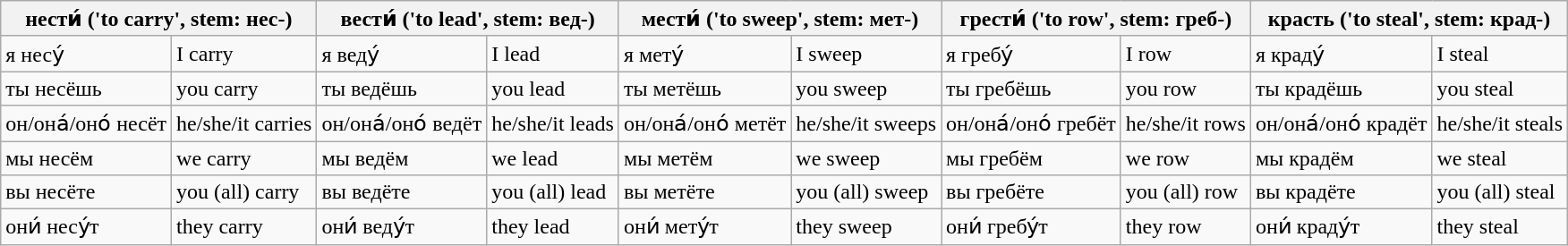<table class="wikitable">
<tr>
<th colspan="2">нести́ ('to carry', stem: нес-)</th>
<th colspan="2">вести́ ('to lead', stem: вед-)</th>
<th colspan="2">мести́ ('to sweep', stem: мет-)</th>
<th colspan="2">грести́ ('to row', stem: греб-)</th>
<th colspan="2">красть ('to steal', stem: крад-)</th>
</tr>
<tr>
<td>я несу́</td>
<td>I carry</td>
<td>я веду́</td>
<td>I lead</td>
<td>я мету́</td>
<td>I sweep</td>
<td>я гребу́</td>
<td>I row</td>
<td>я краду́</td>
<td>I steal</td>
</tr>
<tr>
<td>ты несёшь</td>
<td>you carry</td>
<td>ты ведёшь</td>
<td>you lead</td>
<td>ты метёшь</td>
<td>you sweep</td>
<td>ты гребёшь</td>
<td>you row</td>
<td>ты крадёшь</td>
<td>you steal</td>
</tr>
<tr>
<td>он/она́/оно́ несёт</td>
<td>he/she/it carries</td>
<td>он/она́/оно́ ведёт</td>
<td>he/she/it leads</td>
<td>он/она́/оно́ метёт</td>
<td>he/she/it sweeps</td>
<td>он/она́/оно́ гребёт</td>
<td>he/she/it rows</td>
<td>он/она́/оно́ крадёт</td>
<td>he/she/it steals</td>
</tr>
<tr>
<td>мы несём</td>
<td>we carry</td>
<td>мы ведём</td>
<td>we lead</td>
<td>мы метём</td>
<td>we sweep</td>
<td>мы гребём</td>
<td>we row</td>
<td>мы крадём</td>
<td>we steal</td>
</tr>
<tr>
<td>вы несёте</td>
<td>you (all) carry</td>
<td>вы ведёте</td>
<td>you (all) lead</td>
<td>вы метёте</td>
<td>you (all) sweep</td>
<td>вы гребёте</td>
<td>you (all) row</td>
<td>вы крадёте</td>
<td>you (all) steal</td>
</tr>
<tr>
<td>они́ несу́т</td>
<td>they carry</td>
<td>они́ веду́т</td>
<td>they lead</td>
<td>они́ мету́т</td>
<td>they sweep</td>
<td>они́ гребу́т</td>
<td>they row</td>
<td>они́ краду́т</td>
<td>they steal</td>
</tr>
</table>
